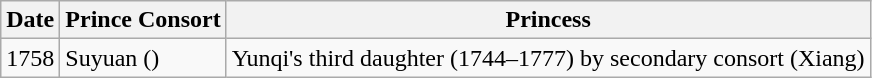<table class="wikitable">
<tr>
<th>Date</th>
<th>Prince Consort</th>
<th>Princess</th>
</tr>
<tr>
<td>1758</td>
<td>Suyuan ()</td>
<td>Yunqi's third daughter (1744–1777) by secondary consort (Xiang)</td>
</tr>
</table>
